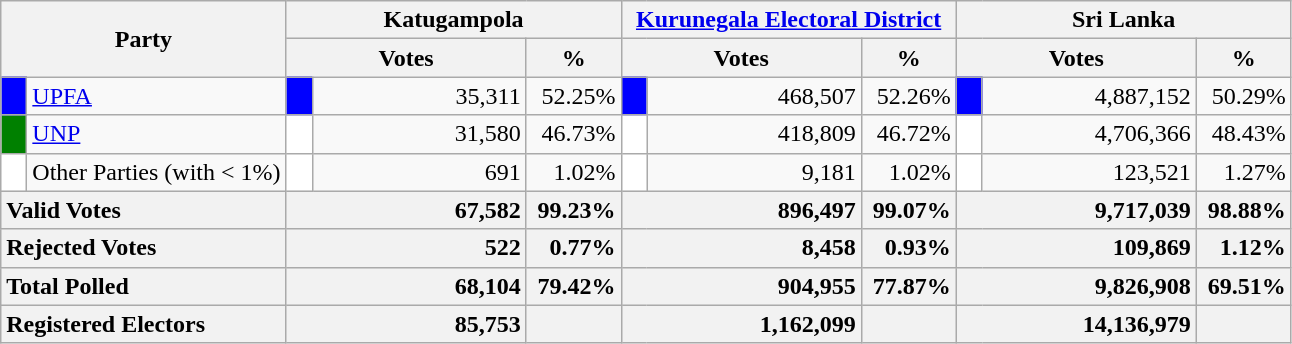<table class="wikitable">
<tr>
<th colspan="2" width="144px"rowspan="2">Party</th>
<th colspan="3" width="216px">Katugampola</th>
<th colspan="3" width="216px"><a href='#'>Kurunegala Electoral District</a></th>
<th colspan="3" width="216px">Sri Lanka</th>
</tr>
<tr>
<th colspan="2" width="144px">Votes</th>
<th>%</th>
<th colspan="2" width="144px">Votes</th>
<th>%</th>
<th colspan="2" width="144px">Votes</th>
<th>%</th>
</tr>
<tr>
<td style="background-color:blue;" width="10px"></td>
<td style="text-align:left;"><a href='#'>UPFA</a></td>
<td style="background-color:blue;" width="10px"></td>
<td style="text-align:right;">35,311</td>
<td style="text-align:right;">52.25%</td>
<td style="background-color:blue;" width="10px"></td>
<td style="text-align:right;">468,507</td>
<td style="text-align:right;">52.26%</td>
<td style="background-color:blue;" width="10px"></td>
<td style="text-align:right;">4,887,152</td>
<td style="text-align:right;">50.29%</td>
</tr>
<tr>
<td style="background-color:green;" width="10px"></td>
<td style="text-align:left;"><a href='#'>UNP</a></td>
<td style="background-color:white;" width="10px"></td>
<td style="text-align:right;">31,580</td>
<td style="text-align:right;">46.73%</td>
<td style="background-color:white;" width="10px"></td>
<td style="text-align:right;">418,809</td>
<td style="text-align:right;">46.72%</td>
<td style="background-color:white;" width="10px"></td>
<td style="text-align:right;">4,706,366</td>
<td style="text-align:right;">48.43%</td>
</tr>
<tr>
<td style="background-color:white;" width="10px"></td>
<td style="text-align:left;">Other Parties (with < 1%)</td>
<td style="background-color:white;" width="10px"></td>
<td style="text-align:right;">691</td>
<td style="text-align:right;">1.02%</td>
<td style="background-color:white;" width="10px"></td>
<td style="text-align:right;">9,181</td>
<td style="text-align:right;">1.02%</td>
<td style="background-color:white;" width="10px"></td>
<td style="text-align:right;">123,521</td>
<td style="text-align:right;">1.27%</td>
</tr>
<tr>
<th colspan="2" width="144px"style="text-align:left;">Valid Votes</th>
<th style="text-align:right;"colspan="2" width="144px">67,582</th>
<th style="text-align:right;">99.23%</th>
<th style="text-align:right;"colspan="2" width="144px">896,497</th>
<th style="text-align:right;">99.07%</th>
<th style="text-align:right;"colspan="2" width="144px">9,717,039</th>
<th style="text-align:right;">98.88%</th>
</tr>
<tr>
<th colspan="2" width="144px"style="text-align:left;">Rejected Votes</th>
<th style="text-align:right;"colspan="2" width="144px">522</th>
<th style="text-align:right;">0.77%</th>
<th style="text-align:right;"colspan="2" width="144px">8,458</th>
<th style="text-align:right;">0.93%</th>
<th style="text-align:right;"colspan="2" width="144px">109,869</th>
<th style="text-align:right;">1.12%</th>
</tr>
<tr>
<th colspan="2" width="144px"style="text-align:left;">Total Polled</th>
<th style="text-align:right;"colspan="2" width="144px">68,104</th>
<th style="text-align:right;">79.42%</th>
<th style="text-align:right;"colspan="2" width="144px">904,955</th>
<th style="text-align:right;">77.87%</th>
<th style="text-align:right;"colspan="2" width="144px">9,826,908</th>
<th style="text-align:right;">69.51%</th>
</tr>
<tr>
<th colspan="2" width="144px"style="text-align:left;">Registered Electors</th>
<th style="text-align:right;"colspan="2" width="144px">85,753</th>
<th></th>
<th style="text-align:right;"colspan="2" width="144px">1,162,099</th>
<th></th>
<th style="text-align:right;"colspan="2" width="144px">14,136,979</th>
<th></th>
</tr>
</table>
